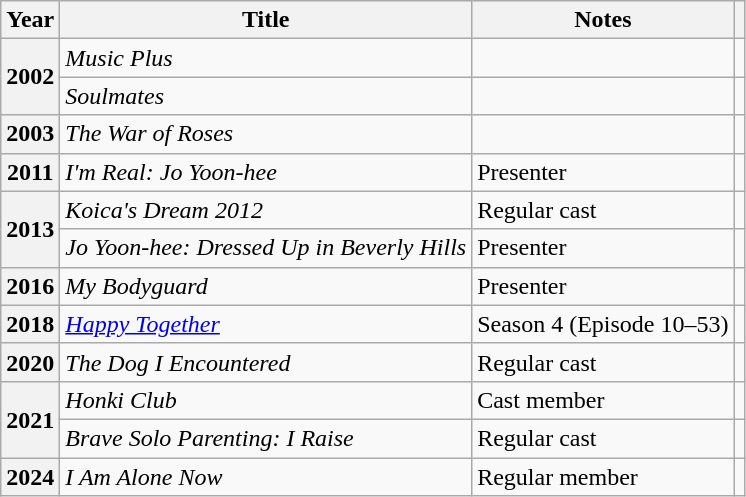<table class="wikitable plainrowheaders sortable">
<tr>
<th scope="col">Year</th>
<th scope="col">Title</th>
<th scope="col" class="unsortable">Notes</th>
<th scope="col" class="unsortable"></th>
</tr>
<tr>
<th scope="row" rowspan="2">2002</th>
<td><em>Music Plus</em></td>
<td></td>
<td style="text-align:center"></td>
</tr>
<tr>
<td><em>Soulmates</em></td>
<td></td>
<td style="text-align:center"></td>
</tr>
<tr>
<th scope="row">2003</th>
<td><em>The War of Roses</em></td>
<td></td>
<td style="text-align:center"></td>
</tr>
<tr>
<th scope="row">2011</th>
<td><em>I'm Real: Jo Yoon-hee</em></td>
<td>Presenter</td>
<td style="text-align:center"></td>
</tr>
<tr>
<th scope="row" rowspan="2">2013</th>
<td><em>Koica's Dream 2012</em></td>
<td>Regular cast</td>
<td style="text-align:center"></td>
</tr>
<tr>
<td><em>Jo Yoon-hee: Dressed Up in Beverly Hills</em></td>
<td>Presenter</td>
<td style="text-align:center"></td>
</tr>
<tr>
<th scope="row">2016</th>
<td><em>My Bodyguard </em></td>
<td>Presenter</td>
<td style="text-align:center"></td>
</tr>
<tr>
<th scope="row">2018</th>
<td><em> <a href='#'>Happy Together</a></em></td>
<td>Season 4 (Episode 10–53)</td>
<td style="text-align:center"></td>
</tr>
<tr>
<th scope="row">2020</th>
<td><em>The Dog I Encountered</em></td>
<td>Regular cast</td>
<td style="text-align:center"></td>
</tr>
<tr>
<th scope="row" rowspan="2">2021</th>
<td><em>Honki Club </em></td>
<td>Cast member</td>
<td style="text-align:center"></td>
</tr>
<tr>
<td><em>Brave Solo Parenting: I Raise</em></td>
<td>Regular cast</td>
<td style="text-align:center"></td>
</tr>
<tr>
<th scope="row">2024</th>
<td><em>I Am Alone Now</em></td>
<td>Regular member</td>
<td style="text-align:center"></td>
</tr>
</table>
